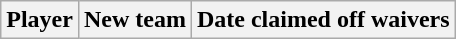<table class="wikitable">
<tr>
<th>Player</th>
<th>New team</th>
<th>Date claimed off waivers</th>
</tr>
</table>
